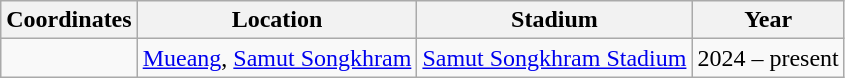<table class="wikitable sortable">
<tr>
<th>Coordinates</th>
<th>Location</th>
<th>Stadium</th>
<th>Year</th>
</tr>
<tr>
<td></td>
<td><a href='#'>Mueang</a>, <a href='#'>Samut Songkhram</a></td>
<td><a href='#'>Samut Songkhram Stadium</a></td>
<td>2024 – present</td>
</tr>
</table>
